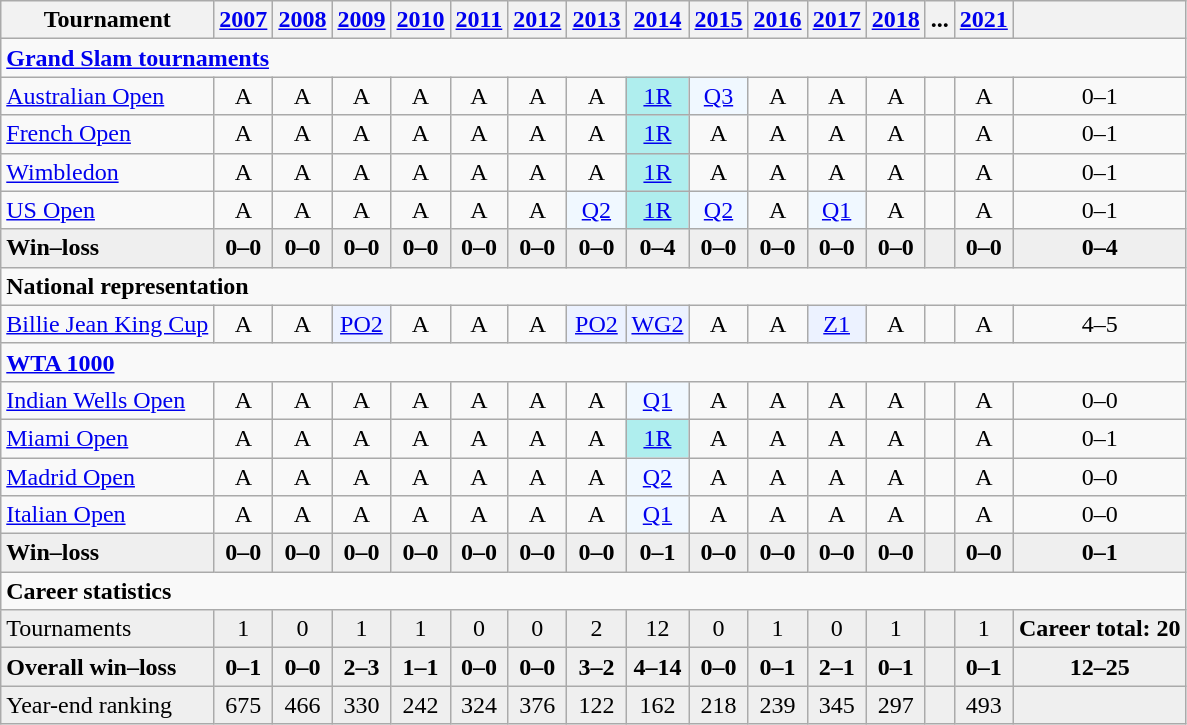<table class=wikitable nowrap style=text-align:center>
<tr>
<th>Tournament</th>
<th><a href='#'>2007</a></th>
<th><a href='#'>2008</a></th>
<th><a href='#'>2009</a></th>
<th><a href='#'>2010</a></th>
<th><a href='#'>2011</a></th>
<th><a href='#'>2012</a></th>
<th><a href='#'>2013</a></th>
<th><a href='#'>2014</a></th>
<th><a href='#'>2015</a></th>
<th><a href='#'>2016</a></th>
<th><a href='#'>2017</a></th>
<th><a href='#'>2018</a></th>
<th>...</th>
<th><a href='#'>2021</a></th>
<th></th>
</tr>
<tr>
<td colspan=20 style=text-align:left><strong><a href='#'>Grand Slam tournaments</a></strong></td>
</tr>
<tr>
<td style=text-align:left><a href='#'>Australian Open</a></td>
<td>A</td>
<td>A</td>
<td>A</td>
<td>A</td>
<td>A</td>
<td>A</td>
<td>A</td>
<td style=background:#afeeee><a href='#'>1R</a></td>
<td style=background:#f0f8ff><a href='#'>Q3</a></td>
<td>A</td>
<td>A</td>
<td>A</td>
<td></td>
<td>A</td>
<td>0–1</td>
</tr>
<tr>
<td style=text-align:left><a href='#'>French Open</a></td>
<td>A</td>
<td>A</td>
<td>A</td>
<td>A</td>
<td>A</td>
<td>A</td>
<td>A</td>
<td style=background:#afeeee><a href='#'>1R</a></td>
<td>A</td>
<td>A</td>
<td>A</td>
<td>A</td>
<td></td>
<td>A</td>
<td>0–1</td>
</tr>
<tr>
<td style=text-align:left><a href='#'>Wimbledon</a></td>
<td>A</td>
<td>A</td>
<td>A</td>
<td>A</td>
<td>A</td>
<td>A</td>
<td>A</td>
<td style=background:#afeeee><a href='#'>1R</a></td>
<td>A</td>
<td>A</td>
<td>A</td>
<td>A</td>
<td></td>
<td>A</td>
<td>0–1</td>
</tr>
<tr>
<td style=text-align:left><a href='#'>US Open</a></td>
<td>A</td>
<td>A</td>
<td>A</td>
<td>A</td>
<td>A</td>
<td>A</td>
<td style=background:#f0f8ff><a href='#'>Q2</a></td>
<td style=background:#afeeee><a href='#'>1R</a></td>
<td style=background:#f0f8ff><a href='#'>Q2</a></td>
<td>A</td>
<td style=background:#f0f8ff><a href='#'>Q1</a></td>
<td>A</td>
<td></td>
<td>A</td>
<td>0–1</td>
</tr>
<tr style=background:#efefef;font-weight:bold>
<td style=text-align:left>Win–loss</td>
<td>0–0</td>
<td>0–0</td>
<td>0–0</td>
<td>0–0</td>
<td>0–0</td>
<td>0–0</td>
<td>0–0</td>
<td>0–4</td>
<td>0–0</td>
<td>0–0</td>
<td>0–0</td>
<td>0–0</td>
<td></td>
<td>0–0</td>
<td>0–4</td>
</tr>
<tr>
<td colspan=20 style=text-align:left><strong>National representation</strong></td>
</tr>
<tr>
<td style=text-align:left><a href='#'>Billie Jean King Cup</a></td>
<td>A</td>
<td>A</td>
<td style=background:#ecf2ff><a href='#'>PO2</a></td>
<td>A</td>
<td>A</td>
<td>A</td>
<td style=background:#ecf2ff><a href='#'>PO2</a></td>
<td style=background:#ecf2ff><a href='#'>WG2</a></td>
<td>A</td>
<td>A</td>
<td style=background:#ecf2ff><a href='#'>Z1</a></td>
<td>A</td>
<td></td>
<td>A</td>
<td>4–5</td>
</tr>
<tr>
<td colspan=20 style=text-align:left><strong><a href='#'>WTA 1000</a></strong></td>
</tr>
<tr>
<td style=text-align:left><a href='#'>Indian Wells Open</a></td>
<td>A</td>
<td>A</td>
<td>A</td>
<td>A</td>
<td>A</td>
<td>A</td>
<td>A</td>
<td style=background:#f0f8ff><a href='#'>Q1</a></td>
<td>A</td>
<td>A</td>
<td>A</td>
<td>A</td>
<td></td>
<td>A</td>
<td>0–0</td>
</tr>
<tr>
<td style=text-align:left><a href='#'>Miami Open</a></td>
<td>A</td>
<td>A</td>
<td>A</td>
<td>A</td>
<td>A</td>
<td>A</td>
<td>A</td>
<td style=background:#afeeee><a href='#'>1R</a></td>
<td>A</td>
<td>A</td>
<td>A</td>
<td>A</td>
<td></td>
<td>A</td>
<td>0–1</td>
</tr>
<tr>
<td style=text-align:left><a href='#'>Madrid Open</a></td>
<td>A</td>
<td>A</td>
<td>A</td>
<td>A</td>
<td>A</td>
<td>A</td>
<td>A</td>
<td style=background:#f0f8ff><a href='#'>Q2</a></td>
<td>A</td>
<td>A</td>
<td>A</td>
<td>A</td>
<td></td>
<td>A</td>
<td>0–0</td>
</tr>
<tr>
<td style=text-align:left><a href='#'>Italian Open</a></td>
<td>A</td>
<td>A</td>
<td>A</td>
<td>A</td>
<td>A</td>
<td>A</td>
<td>A</td>
<td style=background:#f0f8ff><a href='#'>Q1</a></td>
<td>A</td>
<td>A</td>
<td>A</td>
<td>A</td>
<td></td>
<td>A</td>
<td>0–0</td>
</tr>
<tr style=background:#efefef;font-weight:bold>
<td style=text-align:left>Win–loss</td>
<td>0–0</td>
<td>0–0</td>
<td>0–0</td>
<td>0–0</td>
<td>0–0</td>
<td>0–0</td>
<td>0–0</td>
<td>0–1</td>
<td>0–0</td>
<td>0–0</td>
<td>0–0</td>
<td>0–0</td>
<td></td>
<td>0–0</td>
<td>0–1</td>
</tr>
<tr>
<td colspan=20 style=text-align:left><strong>Career statistics</strong></td>
</tr>
<tr style=background:#efefef>
<td style=text-align:left>Tournaments</td>
<td>1</td>
<td>0</td>
<td>1</td>
<td>1</td>
<td>0</td>
<td>0</td>
<td>2</td>
<td>12</td>
<td>0</td>
<td>1</td>
<td>0</td>
<td>1</td>
<td></td>
<td>1</td>
<td colspan=3><strong>Career total: 20</strong></td>
</tr>
<tr style=background:#efefef;font-weight:bold>
<td style=text-align:left>Overall win–loss</td>
<td>0–1</td>
<td>0–0</td>
<td>2–3</td>
<td>1–1</td>
<td>0–0</td>
<td>0–0</td>
<td>3–2</td>
<td>4–14</td>
<td>0–0</td>
<td>0–1</td>
<td>2–1</td>
<td>0–1</td>
<td></td>
<td>0–1</td>
<td>12–25</td>
</tr>
<tr style=background:#efefef>
<td style=text-align:left>Year-end ranking</td>
<td>675</td>
<td>466</td>
<td>330</td>
<td>242</td>
<td>324</td>
<td>376</td>
<td>122</td>
<td>162</td>
<td>218</td>
<td>239</td>
<td>345</td>
<td>297</td>
<td></td>
<td>493</td>
<td colspan=3></td>
</tr>
</table>
